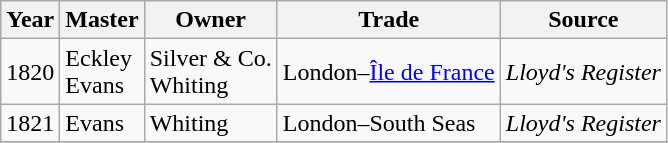<table class="sortable wikitable">
<tr>
<th>Year</th>
<th>Master</th>
<th>Owner</th>
<th>Trade</th>
<th>Source</th>
</tr>
<tr>
<td>1820</td>
<td>Eckley<br>Evans</td>
<td>Silver & Co.<br>Whiting</td>
<td>London–<a href='#'>Île de France</a></td>
<td><em>Lloyd's Register</em></td>
</tr>
<tr>
<td>1821</td>
<td>Evans</td>
<td>Whiting</td>
<td>London–South Seas</td>
<td><em>Lloyd's Register</em></td>
</tr>
<tr>
</tr>
</table>
